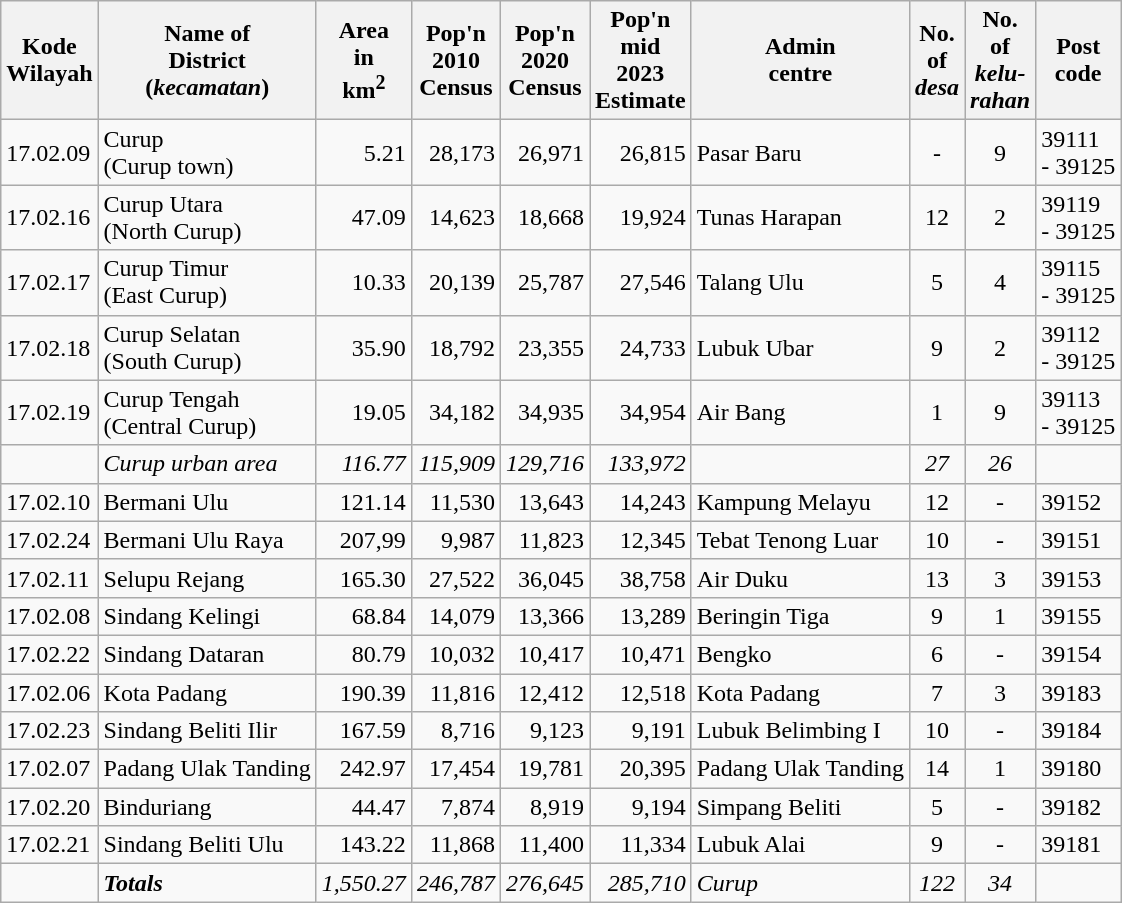<table class="wikitable sortable">
<tr>
<th>Kode <br>Wilayah</th>
<th>Name of<br>District<br>(<em>kecamatan</em>)</th>
<th>Area <br>in<br>km<sup>2</sup></th>
<th>Pop'n <br>2010<br>Census</th>
<th>Pop'n <br>2020<br>Census</th>
<th>Pop'n <br>mid<br>2023<br>Estimate</th>
<th>Admin<br> centre</th>
<th>No.<br>of<br><em>desa</em></th>
<th>No.<br>of<br><em>kelu-<br>rahan</em></th>
<th>Post<br>code</th>
</tr>
<tr>
<td>17.02.09</td>
<td>Curup <br> (Curup town)</td>
<td align="right">5.21</td>
<td align="right">28,173</td>
<td align="right">26,971</td>
<td align="right">26,815</td>
<td>Pasar Baru</td>
<td align="center">-</td>
<td align="center">9</td>
<td>39111<br>- 39125</td>
</tr>
<tr>
<td>17.02.16</td>
<td>Curup Utara <br> (North Curup)</td>
<td align="right">47.09</td>
<td align="right">14,623</td>
<td align="right">18,668</td>
<td align="right">19,924</td>
<td>Tunas Harapan</td>
<td align="center">12</td>
<td align="center">2</td>
<td>39119<br>- 39125</td>
</tr>
<tr>
<td>17.02.17</td>
<td>Curup Timur <br> (East Curup)</td>
<td align="right">10.33</td>
<td align="right">20,139</td>
<td align="right">25,787</td>
<td align="right">27,546</td>
<td>Talang Ulu</td>
<td align="center">5</td>
<td align="center">4</td>
<td>39115<br>- 39125</td>
</tr>
<tr>
<td>17.02.18</td>
<td>Curup Selatan <br> (South Curup)</td>
<td align="right">35.90</td>
<td align="right">18,792</td>
<td align="right">23,355</td>
<td align="right">24,733</td>
<td>Lubuk Ubar</td>
<td align="center">9</td>
<td align="center">2</td>
<td>39112<br>- 39125</td>
</tr>
<tr>
<td>17.02.19</td>
<td>Curup Tengah <br> (Central Curup)</td>
<td align="right">19.05</td>
<td align="right">34,182</td>
<td align="right">34,935</td>
<td align="right">34,954</td>
<td>Air Bang</td>
<td align="center">1</td>
<td align="center">9</td>
<td>39113<br>- 39125</td>
</tr>
<tr>
<td></td>
<td><em>Curup urban area</em></td>
<td align="right"><em>116.77</em></td>
<td align="right"><em>115,909</em></td>
<td align="right"><em>129,716</em></td>
<td align="right"><em>133,972</em></td>
<td></td>
<td align="center"><em>27</em></td>
<td align="center"><em>26</em></td>
<td></td>
</tr>
<tr>
<td>17.02.10</td>
<td>Bermani Ulu</td>
<td align="right">121.14</td>
<td align="right">11,530</td>
<td align="right">13,643</td>
<td align="right">14,243</td>
<td>Kampung Melayu</td>
<td align="center">12</td>
<td align="center">-</td>
<td>39152</td>
</tr>
<tr>
<td>17.02.24</td>
<td>Bermani Ulu Raya</td>
<td align="right">207,99</td>
<td align="right">9,987</td>
<td align="right">11,823</td>
<td align="right">12,345</td>
<td>Tebat Tenong Luar</td>
<td align="center">10</td>
<td align="center">-</td>
<td>39151</td>
</tr>
<tr>
<td>17.02.11</td>
<td>Selupu Rejang</td>
<td align="right">165.30</td>
<td align="right">27,522</td>
<td align="right">36,045</td>
<td align="right">38,758</td>
<td>Air Duku</td>
<td align="center">13</td>
<td align="center">3</td>
<td>39153</td>
</tr>
<tr>
<td>17.02.08</td>
<td>Sindang Kelingi</td>
<td align="right">68.84</td>
<td align="right">14,079</td>
<td align="right">13,366</td>
<td align="right">13,289</td>
<td>Beringin Tiga</td>
<td align="center">9</td>
<td align="center">1</td>
<td>39155</td>
</tr>
<tr>
<td>17.02.22</td>
<td>Sindang Dataran</td>
<td align="right">80.79</td>
<td align="right">10,032</td>
<td align="right">10,417</td>
<td align="right">10,471</td>
<td>Bengko</td>
<td align="center">6</td>
<td align="center">-</td>
<td>39154</td>
</tr>
<tr>
<td>17.02.06</td>
<td>Kota Padang</td>
<td align="right">190.39</td>
<td align="right">11,816</td>
<td align="right">12,412</td>
<td align="right">12,518</td>
<td>Kota Padang</td>
<td align="center">7</td>
<td align="center">3</td>
<td>39183</td>
</tr>
<tr>
<td>17.02.23</td>
<td>Sindang Beliti Ilir</td>
<td align="right">167.59</td>
<td align="right">8,716</td>
<td align="right">9,123</td>
<td align="right">9,191</td>
<td>Lubuk Belimbing I</td>
<td align="center">10</td>
<td align="center">-</td>
<td>39184</td>
</tr>
<tr>
<td>17.02.07</td>
<td>Padang Ulak Tanding</td>
<td align="right">242.97</td>
<td align="right">17,454</td>
<td align="right">19,781</td>
<td align="right">20,395</td>
<td>Padang Ulak Tanding</td>
<td align="center">14</td>
<td align="center">1</td>
<td>39180</td>
</tr>
<tr>
<td>17.02.20</td>
<td>Binduriang</td>
<td align="right">44.47</td>
<td align="right">7,874</td>
<td align="right">8,919</td>
<td align="right">9,194</td>
<td>Simpang Beliti</td>
<td align="center">5</td>
<td align="center">-</td>
<td>39182</td>
</tr>
<tr>
<td>17.02.21</td>
<td>Sindang Beliti Ulu</td>
<td align="right">143.22</td>
<td align="right">11,868</td>
<td align="right">11,400</td>
<td align="right">11,334</td>
<td>Lubuk Alai</td>
<td align="center">9</td>
<td align="center">-</td>
<td>39181</td>
</tr>
<tr>
<td></td>
<td><strong><em>Totals</em></strong></td>
<td align="right"><em>1,550.27</em></td>
<td align="right"><em>246,787</em></td>
<td align="right"><em>276,645</em></td>
<td align="right"><em>285,710</em></td>
<td><em>Curup</em></td>
<td align="center"><em>122</em></td>
<td align="center"><em>34</em></td>
<td></td>
</tr>
</table>
